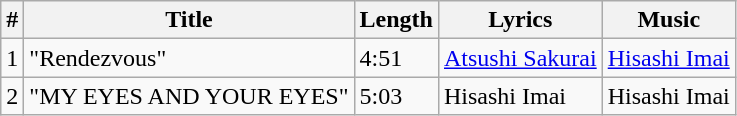<table class="wikitable">
<tr>
<th>#</th>
<th>Title</th>
<th>Length</th>
<th>Lyrics</th>
<th>Music</th>
</tr>
<tr>
<td>1</td>
<td>"Rendezvous"</td>
<td>4:51</td>
<td><a href='#'>Atsushi Sakurai</a></td>
<td><a href='#'>Hisashi Imai</a></td>
</tr>
<tr>
<td>2</td>
<td>"MY EYES AND YOUR EYES"</td>
<td>5:03</td>
<td>Hisashi Imai</td>
<td>Hisashi Imai</td>
</tr>
</table>
